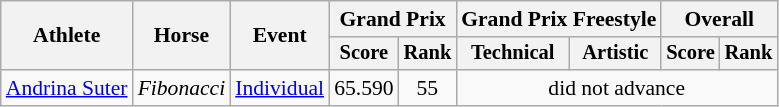<table class=wikitable style="font-size:90%; text-align:center;">
<tr>
<th rowspan=2>Athlete</th>
<th rowspan=2>Horse</th>
<th rowspan=2>Event</th>
<th colspan=2>Grand Prix</th>
<th colspan=2>Grand Prix Freestyle</th>
<th colspan=2>Overall</th>
</tr>
<tr style=font-size:95%>
<th>Score</th>
<th>Rank</th>
<th>Technical</th>
<th>Artistic</th>
<th>Score</th>
<th>Rank</th>
</tr>
<tr>
<td align=left><a href='#'>Andrina Suter</a></td>
<td align=left><em>Fibonacci</em></td>
<td align=left><a href='#'>Individual</a></td>
<td>65.590</td>
<td>55</td>
<td colspan="4">did not advance</td>
</tr>
</table>
